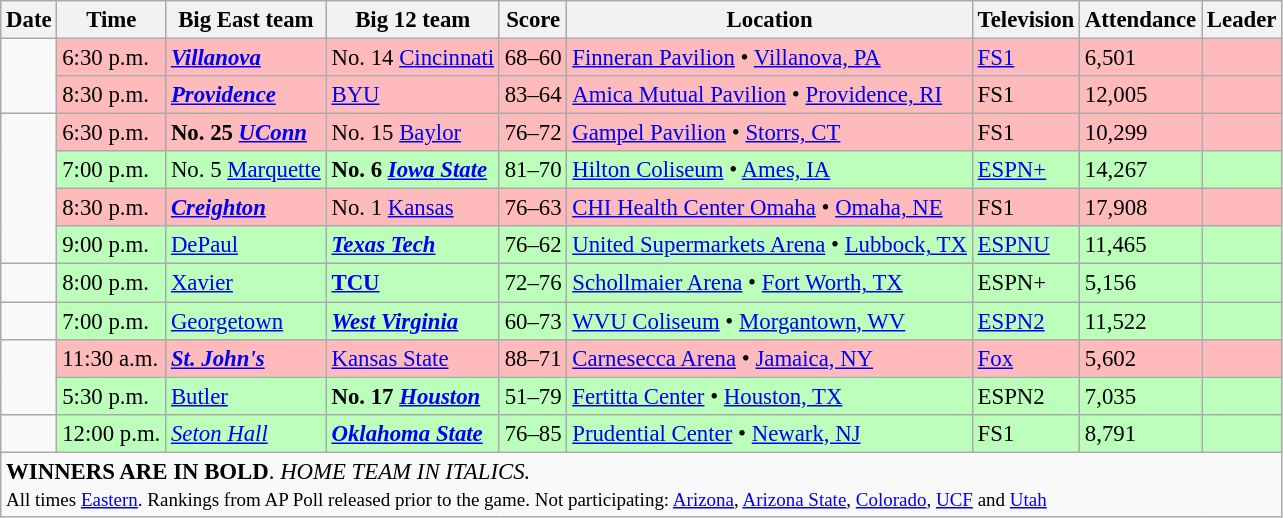<table class="wikitable" style="font-size: 95%">
<tr>
<th>Date</th>
<th>Time</th>
<th>Big East team</th>
<th>Big 12 team</th>
<th>Score</th>
<th>Location</th>
<th>Television</th>
<th>Attendance</th>
<th>Leader</th>
</tr>
<tr>
<td rowspan="2"></td>
<td style="background:#fbb;">6:30 p.m.</td>
<td style="background:#fbb;"><strong><a href='#'> <em>Villanova</em></a></strong></td>
<td style="background:#fbb;">No. 14 <a href='#'>Cincinnati</a></td>
<td style="background:#fbb;">68–60</td>
<td style="background:#fbb;"><a href='#'>Finneran Pavilion</a> • <a href='#'>Villanova, PA</a></td>
<td style="background:#fbb;"><a href='#'>FS1</a></td>
<td style="background:#fbb;">6,501</td>
<td style="background:#fbb;"></td>
</tr>
<tr style="background:#fbb;">
<td>8:30 p.m.</td>
<td><strong><a href='#'><em>Providence</em></a></strong></td>
<td><a href='#'>BYU</a></td>
<td>83–64</td>
<td><a href='#'>Amica Mutual Pavilion</a> • <a href='#'>Providence, RI</a></td>
<td>FS1</td>
<td>12,005</td>
<td></td>
</tr>
<tr>
<td rowspan="4"></td>
<td style="background:#fbb;">6:30 p.m.</td>
<td style="background:#fbb;"><strong>No. 25 <a href='#'><em>UConn</em></a></strong></td>
<td style="background:#fbb;">No. 15 <a href='#'>Baylor</a></td>
<td style="background:#fbb;">76–72</td>
<td style="background:#fbb;"><a href='#'>Gampel Pavilion</a> • <a href='#'>Storrs, CT</a></td>
<td style="background:#fbb;">FS1</td>
<td style="background:#fbb;">10,299</td>
<td style="background:#fbb;"></td>
</tr>
<tr>
<td style="background:#bfb;">7:00 p.m.</td>
<td style="background:#bfb;">No. 5 <a href='#'>Marquette</a></td>
<td style="background:#bfb;"><strong>No. 6 <a href='#'> <em>Iowa State</em></a></strong></td>
<td style="background:#bfb;">81–70</td>
<td style="background:#bfb;"><a href='#'>Hilton Coliseum</a> • <a href='#'>Ames, IA</a></td>
<td style="background:#bfb;"><a href='#'>ESPN+</a></td>
<td style="background:#bfb;">14,267</td>
<td style="background:#bfb;"></td>
</tr>
<tr>
<td style="background:#fbb;">8:30 p.m.</td>
<td style="background:#fbb;"><strong><a href='#'><em>Creighton</em></a></strong></td>
<td style="background:#fbb;">No. 1 <a href='#'>Kansas</a></td>
<td style="background:#fbb;">76–63</td>
<td style="background:#fbb;"><a href='#'>CHI Health Center Omaha</a> • <a href='#'>Omaha, NE</a></td>
<td style="background:#fbb;">FS1</td>
<td style="background:#fbb;">17,908</td>
<td style="background:#fbb;"></td>
</tr>
<tr>
<td style="background:#bfb;">9:00 p.m.</td>
<td style="background:#bfb;"><a href='#'>DePaul</a></td>
<td style="background:#bfb;"><strong><a href='#'> <em>Texas Tech </em></a></strong></td>
<td style="background:#bfb;">76–62</td>
<td style="background:#bfb;"><a href='#'>United Supermarkets Arena</a> • <a href='#'>Lubbock, TX</a></td>
<td style="background:#bfb;"><a href='#'>ESPNU</a></td>
<td style="background:#bfb;">11,465</td>
<td style="background:#bfb;"></td>
</tr>
<tr>
<td></td>
<td style="background:#bfb;">8:00 p.m.</td>
<td style="background:#bfb;"><a href='#'>Xavier</a></td>
<td style="background:#bfb;"><strong><a href='#'>TCU</a></strong></td>
<td style="background:#bfb;">72–76</td>
<td style="background:#bfb;"><a href='#'>Schollmaier Arena</a> • <a href='#'>Fort Worth, TX</a></td>
<td style="background:#bfb;">ESPN+</td>
<td style="background:#bfb;">5,156</td>
<td style="background:#bfb;"></td>
</tr>
<tr>
<td></td>
<td style="background:#bfb;">7:00 p.m.</td>
<td style="background:#bfb;"><a href='#'>Georgetown</a></td>
<td style="background:#bfb;"><strong><a href='#'><em>West Virginia</em></a></strong></td>
<td style="background:#bfb;">60–73</td>
<td style="background:#bfb;"><a href='#'>WVU Coliseum</a> • <a href='#'>Morgantown, WV</a></td>
<td style="background:#bfb;"><a href='#'>ESPN2</a></td>
<td style="background:#bfb;">11,522</td>
<td style="background:#bfb;"></td>
</tr>
<tr>
<td rowspan="2"></td>
<td style="background:#fbb;">11:30 a.m.</td>
<td style="background:#fbb;"><strong><a href='#'><em>St. John's</em></a></strong></td>
<td style="background:#fbb;"><a href='#'>Kansas State</a></td>
<td style="background:#fbb;">88–71</td>
<td style="background:#fbb;"><a href='#'>Carnesecca Arena</a> • <a href='#'>Jamaica, NY</a></td>
<td style="background:#fbb;"><a href='#'>Fox</a></td>
<td style="background:#fbb;">5,602</td>
<td style="background:#fbb;"></td>
</tr>
<tr>
<td style="background:#bfb;">5:30 p.m.</td>
<td style="background:#bfb;"><a href='#'>Butler</a></td>
<td style="background:#bfb;"><strong>No. 17 <a href='#'><em>Houston</em></a></strong></td>
<td style="background:#bfb;">51–79</td>
<td style="background:#bfb;"><a href='#'>Fertitta Center</a> • <a href='#'>Houston, TX</a></td>
<td style="background:#bfb;">ESPN2</td>
<td style="background:#bfb;">7,035</td>
<td style="background:#bfb;"></td>
</tr>
<tr>
<td></td>
<td style="background:#bfb;">12:00 p.m.</td>
<td style="background:#bfb;"><em><a href='#'>Seton Hall</a></em></td>
<td style="background:#bfb;"><strong><a href='#'><em>Oklahoma State</em></a></strong></td>
<td style="background:#bfb;">76–85</td>
<td style="background:#bfb;"><a href='#'>Prudential Center</a> • <a href='#'>Newark, NJ</a></td>
<td style="background:#bfb;">FS1</td>
<td style="background:#bfb;">8,791</td>
<td style="background:#bfb;"><strong></strong></td>
</tr>
<tr>
<td colspan="9"><strong>WINNERS ARE IN BOLD</strong>. <em>HOME TEAM IN ITALICS.</em><br><small> All times <a href='#'>Eastern</a>. Rankings from AP Poll released prior to the game. Not participating: <a href='#'>Arizona</a>, <a href='#'>Arizona State</a>, <a href='#'>Colorado</a>, <a href='#'>UCF</a> and <a href='#'>Utah</a></small></td>
</tr>
</table>
